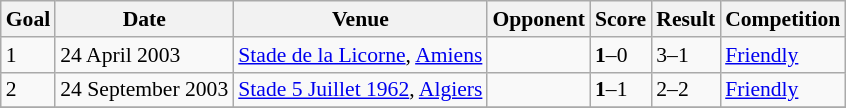<table class="wikitable" style=font-size:90%>
<tr>
<th>Goal</th>
<th>Date</th>
<th>Venue</th>
<th>Opponent</th>
<th>Score</th>
<th>Result</th>
<th>Competition</th>
</tr>
<tr>
<td>1</td>
<td>24 April 2003</td>
<td><a href='#'>Stade de la Licorne</a>, <a href='#'>Amiens</a></td>
<td></td>
<td><strong>1</strong>–0</td>
<td>3–1</td>
<td><a href='#'>Friendly</a></td>
</tr>
<tr>
<td>2</td>
<td>24 September 2003</td>
<td><a href='#'>Stade 5 Juillet 1962</a>, <a href='#'>Algiers</a></td>
<td></td>
<td><strong>1</strong>–1</td>
<td>2–2</td>
<td><a href='#'>Friendly</a></td>
</tr>
<tr>
</tr>
</table>
